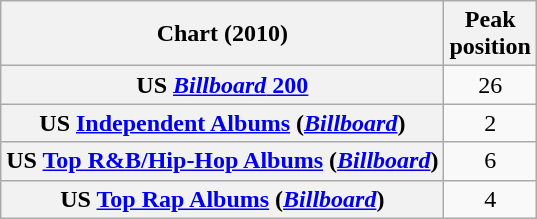<table class="wikitable sortable plainrowheaders" style="text-align:center">
<tr>
<th scope="col">Chart (2010)</th>
<th scope="col">Peak<br>position</th>
</tr>
<tr>
<th scope="row">US <a href='#'><em>Billboard</em> 200</a></th>
<td>26</td>
</tr>
<tr>
<th scope="row">US <a href='#'>Independent Albums</a> (<em><a href='#'>Billboard</a></em>)</th>
<td>2</td>
</tr>
<tr>
<th scope="row">US <a href='#'>Top R&B/Hip-Hop Albums</a> (<em><a href='#'>Billboard</a></em>)</th>
<td>6</td>
</tr>
<tr>
<th scope="row">US <a href='#'>Top Rap Albums</a> (<em><a href='#'>Billboard</a></em>)</th>
<td>4</td>
</tr>
</table>
